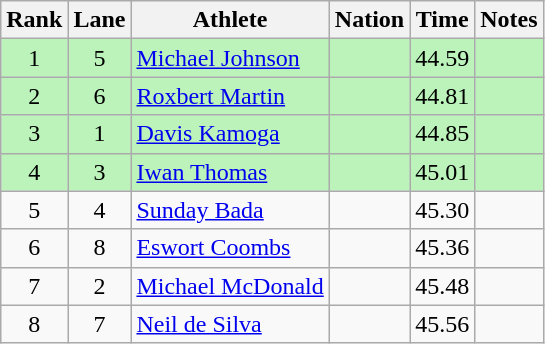<table class="wikitable sortable" style="text-align:center">
<tr>
<th>Rank</th>
<th>Lane</th>
<th>Athlete</th>
<th>Nation</th>
<th>Time</th>
<th>Notes</th>
</tr>
<tr style="background:#bbf3bb;">
<td>1</td>
<td>5</td>
<td align=left><a href='#'>Michael Johnson</a></td>
<td align=left></td>
<td>44.59</td>
<td></td>
</tr>
<tr style="background:#bbf3bb;">
<td>2</td>
<td>6</td>
<td align=left><a href='#'>Roxbert Martin</a></td>
<td align=left></td>
<td>44.81</td>
<td></td>
</tr>
<tr style="background:#bbf3bb;">
<td>3</td>
<td>1</td>
<td align=left><a href='#'>Davis Kamoga</a></td>
<td align=left></td>
<td>44.85</td>
<td></td>
</tr>
<tr style="background:#bbf3bb;">
<td>4</td>
<td>3</td>
<td align=left><a href='#'>Iwan Thomas</a></td>
<td align=left></td>
<td>45.01</td>
<td></td>
</tr>
<tr>
<td>5</td>
<td>4</td>
<td align=left><a href='#'>Sunday Bada</a></td>
<td align=left></td>
<td>45.30</td>
<td></td>
</tr>
<tr>
<td>6</td>
<td>8</td>
<td align=left><a href='#'>Eswort Coombs</a></td>
<td align=left></td>
<td>45.36</td>
<td></td>
</tr>
<tr>
<td>7</td>
<td>2</td>
<td align=left><a href='#'>Michael McDonald</a></td>
<td align=left></td>
<td>45.48</td>
<td></td>
</tr>
<tr>
<td>8</td>
<td>7</td>
<td align=left><a href='#'>Neil de Silva</a></td>
<td align=left></td>
<td>45.56</td>
<td></td>
</tr>
</table>
